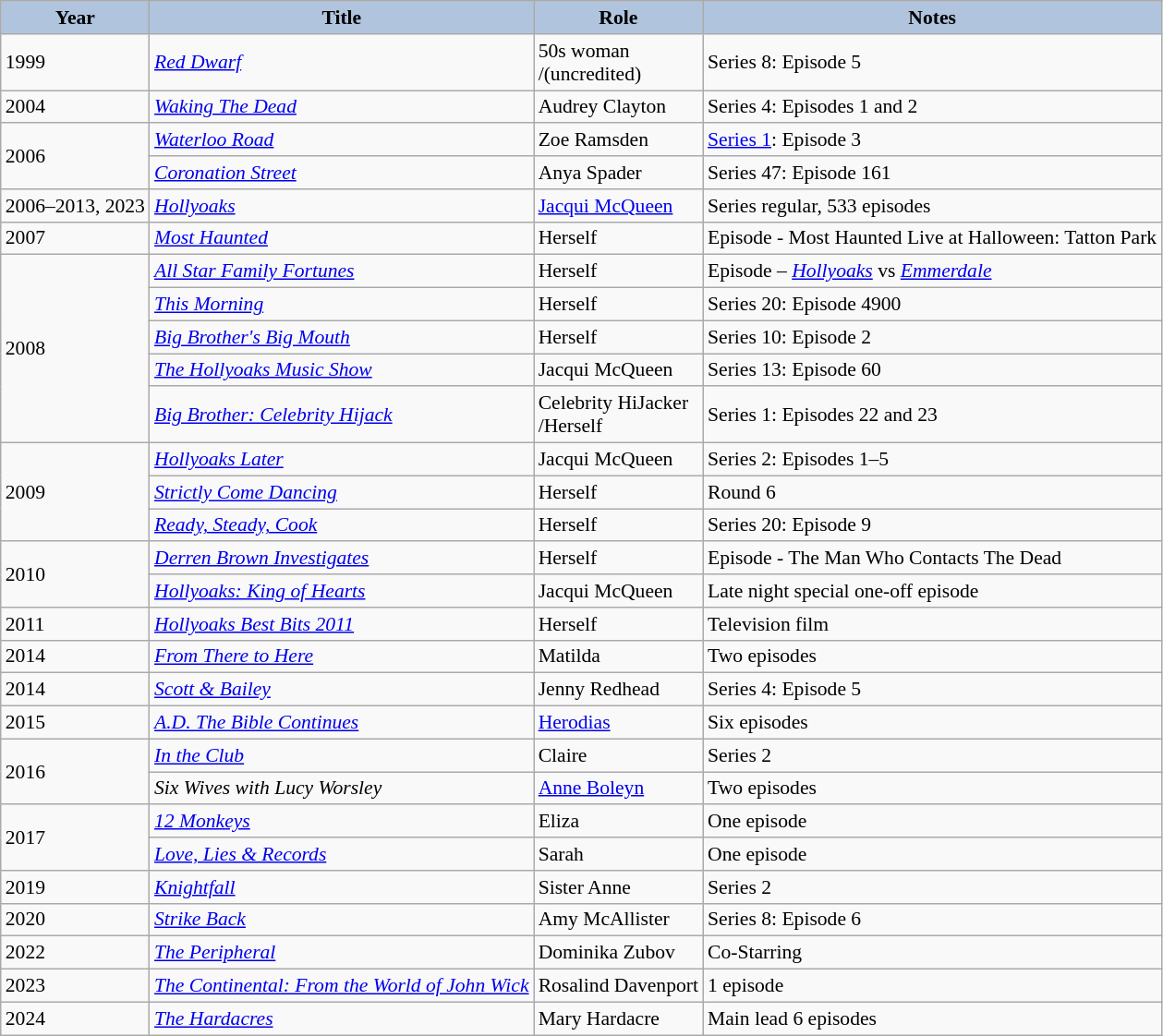<table class="wikitable" style="font-size:90%;">
<tr style="background:#ccc; text-align:center;">
<th style="background:#b0c4de;">Year</th>
<th style="background:#b0c4de;">Title</th>
<th style="background:#b0c4de;">Role</th>
<th style="background:#b0c4de;">Notes</th>
</tr>
<tr>
<td>1999</td>
<td><em><a href='#'>Red Dwarf</a></em></td>
<td>50s woman<br>/(uncredited)</td>
<td>Series 8: Episode 5</td>
</tr>
<tr>
<td>2004</td>
<td><em><a href='#'>Waking The Dead</a></em></td>
<td>Audrey Clayton</td>
<td>Series 4: Episodes 1 and 2</td>
</tr>
<tr>
<td rowspan="2">2006</td>
<td><em><a href='#'>Waterloo Road</a></em></td>
<td>Zoe Ramsden</td>
<td><a href='#'>Series 1</a>: Episode 3</td>
</tr>
<tr>
<td><em><a href='#'>Coronation Street</a></em></td>
<td>Anya Spader</td>
<td>Series 47: Episode 161</td>
</tr>
<tr>
<td>2006–2013, 2023</td>
<td><em><a href='#'>Hollyoaks</a></em></td>
<td><a href='#'>Jacqui McQueen</a></td>
<td>Series regular, 533 episodes</td>
</tr>
<tr>
<td>2007</td>
<td><em><a href='#'>Most Haunted</a></em></td>
<td>Herself</td>
<td>Episode - Most Haunted Live at Halloween: Tatton Park</td>
</tr>
<tr>
<td rowspan="5">2008</td>
<td><em><a href='#'>All Star Family Fortunes</a></em></td>
<td>Herself</td>
<td>Episode – <em><a href='#'>Hollyoaks</a></em> vs <em><a href='#'>Emmerdale</a></em></td>
</tr>
<tr>
<td><em><a href='#'>This Morning</a></em></td>
<td>Herself</td>
<td>Series 20: Episode 4900</td>
</tr>
<tr>
<td><em><a href='#'>Big Brother's Big Mouth</a></em></td>
<td>Herself</td>
<td>Series 10: Episode 2</td>
</tr>
<tr>
<td><em><a href='#'>The Hollyoaks Music Show</a></em></td>
<td>Jacqui McQueen</td>
<td>Series 13: Episode 60</td>
</tr>
<tr>
<td><em><a href='#'>Big Brother: Celebrity Hijack</a></em></td>
<td>Celebrity HiJacker<br>/Herself</td>
<td>Series 1: Episodes 22 and 23</td>
</tr>
<tr>
<td rowspan="3">2009</td>
<td><em><a href='#'>Hollyoaks Later</a></em></td>
<td>Jacqui McQueen</td>
<td>Series 2: Episodes 1–5</td>
</tr>
<tr>
<td><em><a href='#'>Strictly Come Dancing</a></em></td>
<td>Herself</td>
<td>Round 6</td>
</tr>
<tr>
<td><em><a href='#'>Ready, Steady, Cook</a></em></td>
<td>Herself</td>
<td>Series 20: Episode 9</td>
</tr>
<tr>
<td rowspan="2">2010</td>
<td><em><a href='#'>Derren Brown Investigates</a></em></td>
<td>Herself</td>
<td>Episode - The Man Who Contacts The Dead</td>
</tr>
<tr>
<td><em><a href='#'>Hollyoaks: King of Hearts</a></em></td>
<td>Jacqui McQueen</td>
<td>Late night special one-off episode</td>
</tr>
<tr>
<td>2011</td>
<td><em><a href='#'>Hollyoaks Best Bits 2011</a></em></td>
<td>Herself</td>
<td>Television film</td>
</tr>
<tr>
<td>2014</td>
<td><em><a href='#'>From There to Here</a></em></td>
<td>Matilda</td>
<td>Two episodes</td>
</tr>
<tr>
<td>2014</td>
<td><em><a href='#'>Scott & Bailey</a></em></td>
<td>Jenny Redhead</td>
<td>Series 4: Episode 5</td>
</tr>
<tr>
<td>2015</td>
<td><em><a href='#'>A.D. The Bible Continues</a></em></td>
<td><a href='#'>Herodias</a></td>
<td>Six episodes</td>
</tr>
<tr>
<td rowspan="2">2016</td>
<td><em><a href='#'>In the Club</a></em></td>
<td>Claire</td>
<td>Series 2</td>
</tr>
<tr>
<td><em>Six Wives with Lucy Worsley</em></td>
<td><a href='#'>Anne Boleyn</a></td>
<td>Two episodes</td>
</tr>
<tr>
<td rowspan="2">2017</td>
<td><em><a href='#'>12 Monkeys</a></em></td>
<td>Eliza</td>
<td>One episode</td>
</tr>
<tr>
<td><em><a href='#'>Love, Lies & Records</a></em></td>
<td>Sarah</td>
<td>One episode</td>
</tr>
<tr>
<td>2019</td>
<td><em><a href='#'>Knightfall</a></em></td>
<td>Sister Anne</td>
<td>Series 2</td>
</tr>
<tr>
<td>2020</td>
<td><em><a href='#'>Strike Back</a></em></td>
<td>Amy McAllister</td>
<td>Series 8: Episode 6</td>
</tr>
<tr>
<td>2022</td>
<td><em><a href='#'>The Peripheral</a></em></td>
<td>Dominika Zubov</td>
<td>Co-Starring</td>
</tr>
<tr>
<td>2023</td>
<td><em><a href='#'>The Continental: From the World of John Wick</a></em></td>
<td>Rosalind Davenport</td>
<td>1 episode</td>
</tr>
<tr>
<td>2024</td>
<td><em><a href='#'>The Hardacres</a></em></td>
<td>Mary Hardacre</td>
<td>Main lead 6 episodes </td>
</tr>
</table>
